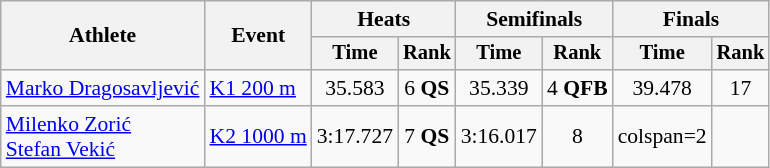<table class="wikitable" style="font-size:90%">
<tr>
<th rowspan="2">Athlete</th>
<th rowspan="2">Event</th>
<th colspan=2>Heats</th>
<th colspan=2>Semifinals</th>
<th colspan=2>Finals</th>
</tr>
<tr style="font-size:95%">
<th>Time</th>
<th>Rank</th>
<th>Time</th>
<th>Rank</th>
<th>Time</th>
<th>Rank</th>
</tr>
<tr align=center>
<td align=left><a href='#'>Marko Dragosavljević</a></td>
<td align=left><a href='#'>K1 200 m</a></td>
<td>35.583</td>
<td>6 <strong>QS</strong></td>
<td>35.339</td>
<td>4 <strong>QFB</strong></td>
<td>39.478</td>
<td>17</td>
</tr>
<tr align=center>
<td align=left><a href='#'>Milenko Zorić</a><br><a href='#'>Stefan Vekić</a></td>
<td align=left><a href='#'>K2 1000 m</a></td>
<td>3:17.727</td>
<td>7 <strong>QS</strong></td>
<td>3:16.017</td>
<td>8</td>
<td>colspan=2 </td>
</tr>
</table>
